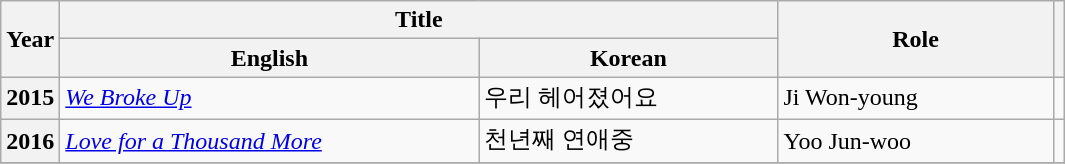<table class="wikitable sortable plainrowheaders">
<tr>
<th scope="col" rowspan="2">Year</th>
<th scope="col" colspan="2">Title</th>
<th scope="col" rowspan="2" style="width:11em;">Role</th>
<th scope="col" rowspan="2" class="unsortable"></th>
</tr>
<tr>
<th scope="col" style="width:17em;">English</th>
<th scope="col" style="width:12em;">Korean</th>
</tr>
<tr>
<th scope="row">2015</th>
<td><em><a href='#'>We Broke Up</a></em></td>
<td>우리 헤어졌어요</td>
<td>Ji Won-young</td>
<td style="text-align:center"></td>
</tr>
<tr>
<th scope="row">2016</th>
<td><em><a href='#'>Love for a Thousand More</a></em></td>
<td>천년째 연애중</td>
<td>Yoo Jun-woo</td>
<td style="text-align:center"></td>
</tr>
<tr>
</tr>
</table>
